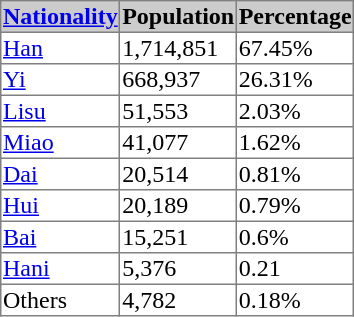<table border=1 style="border-collapse: collapse;">
<tr bgcolor=cccccc>
<th><a href='#'>Nationality</a></th>
<th>Population</th>
<th>Percentage</th>
</tr>
<tr>
<td><a href='#'>Han</a></td>
<td>1,714,851</td>
<td>67.45%</td>
</tr>
<tr>
<td><a href='#'>Yi</a></td>
<td>668,937</td>
<td>26.31%</td>
</tr>
<tr>
<td><a href='#'>Lisu</a></td>
<td>51,553</td>
<td>2.03%</td>
</tr>
<tr>
<td><a href='#'>Miao</a></td>
<td>41,077</td>
<td>1.62%</td>
</tr>
<tr>
<td><a href='#'>Dai</a></td>
<td>20,514</td>
<td>0.81%</td>
</tr>
<tr>
<td><a href='#'>Hui</a></td>
<td>20,189</td>
<td>0.79%</td>
</tr>
<tr>
<td><a href='#'>Bai</a></td>
<td>15,251</td>
<td>0.6%</td>
</tr>
<tr>
<td><a href='#'>Hani</a></td>
<td>5,376</td>
<td>0.21</td>
</tr>
<tr>
<td>Others</td>
<td>4,782</td>
<td>0.18%</td>
</tr>
</table>
